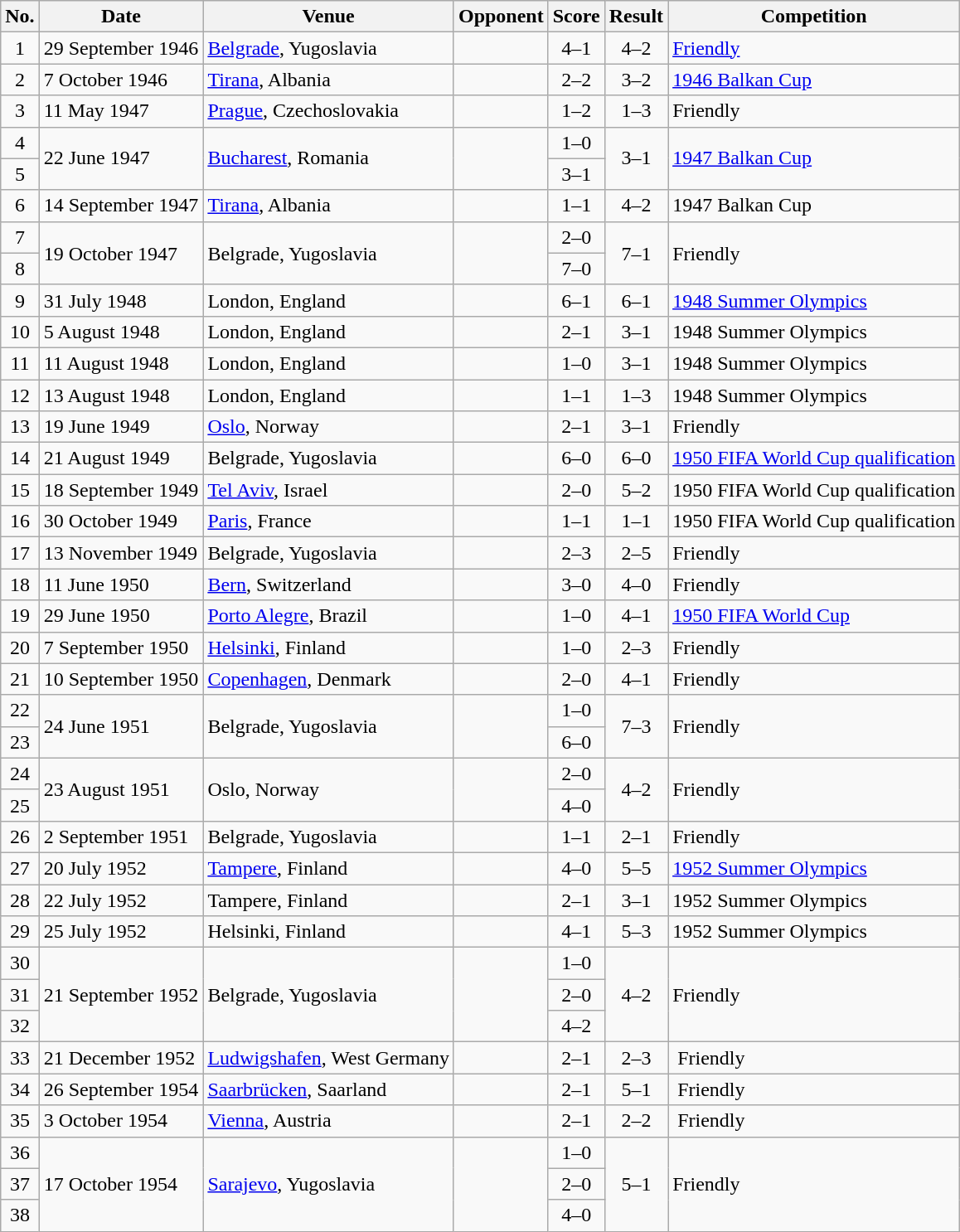<table class="wikitable sortable">
<tr>
<th scope="col">No.</th>
<th scope="col" data-sort-type="date">Date</th>
<th scope="col">Venue</th>
<th scope="col">Opponent</th>
<th scope="col">Score</th>
<th scope="col">Result</th>
<th scope="col">Competition</th>
</tr>
<tr>
<td style="text-align:center">1</td>
<td>29 September 1946</td>
<td><a href='#'>Belgrade</a>, Yugoslavia</td>
<td></td>
<td style="text-align:center">4–1</td>
<td style="text-align:center">4–2</td>
<td><a href='#'>Friendly</a></td>
</tr>
<tr>
<td style="text-align:center">2</td>
<td>7 October 1946</td>
<td><a href='#'>Tirana</a>, Albania</td>
<td></td>
<td style="text-align:center">2–2</td>
<td style="text-align:center">3–2</td>
<td><a href='#'>1946 Balkan Cup</a></td>
</tr>
<tr>
<td style="text-align:center">3</td>
<td>11 May 1947</td>
<td><a href='#'>Prague</a>, Czechoslovakia</td>
<td></td>
<td style="text-align:center">1–2</td>
<td style="text-align:center">1–3</td>
<td>Friendly</td>
</tr>
<tr>
<td style="text-align:center">4</td>
<td rowspan="2">22 June 1947</td>
<td rowspan="2"><a href='#'>Bucharest</a>, Romania</td>
<td rowspan="2"></td>
<td style="text-align:center">1–0</td>
<td rowspan="2" style="text-align:center">3–1</td>
<td rowspan="2"><a href='#'>1947 Balkan Cup</a></td>
</tr>
<tr>
<td style="text-align:center">5</td>
<td style="text-align:center">3–1</td>
</tr>
<tr>
<td style="text-align:center">6</td>
<td>14 September 1947</td>
<td><a href='#'>Tirana</a>, Albania</td>
<td></td>
<td style="text-align:center">1–1</td>
<td style="text-align:center">4–2</td>
<td>1947 Balkan Cup</td>
</tr>
<tr>
<td style="text-align:center">7</td>
<td rowspan="2">19 October 1947</td>
<td rowspan="2">Belgrade, Yugoslavia</td>
<td rowspan="2"></td>
<td style="text-align:center">2–0</td>
<td rowspan="2" style="text-align:center">7–1</td>
<td rowspan="2">Friendly</td>
</tr>
<tr>
<td style="text-align:center">8</td>
<td style="text-align:center">7–0</td>
</tr>
<tr>
<td style="text-align:center">9</td>
<td>31 July 1948</td>
<td>London, England</td>
<td></td>
<td style="text-align:center">6–1</td>
<td style="text-align:center">6–1</td>
<td><a href='#'>1948 Summer Olympics</a></td>
</tr>
<tr>
<td style="text-align:center">10</td>
<td>5 August 1948</td>
<td>London, England</td>
<td></td>
<td style="text-align:center">2–1</td>
<td style="text-align:center">3–1</td>
<td>1948 Summer Olympics</td>
</tr>
<tr>
<td style="text-align:center">11</td>
<td>11 August 1948</td>
<td>London, England</td>
<td></td>
<td style="text-align:center">1–0</td>
<td style="text-align:center">3–1</td>
<td>1948 Summer Olympics</td>
</tr>
<tr>
<td style="text-align:center">12</td>
<td>13 August 1948</td>
<td>London, England</td>
<td></td>
<td style="text-align:center">1–1</td>
<td style="text-align:center">1–3</td>
<td>1948 Summer Olympics</td>
</tr>
<tr>
<td style="text-align:center">13</td>
<td>19 June 1949</td>
<td><a href='#'>Oslo</a>, Norway</td>
<td></td>
<td style="text-align:center">2–1</td>
<td style="text-align:center">3–1</td>
<td>Friendly</td>
</tr>
<tr>
<td style="text-align:center">14</td>
<td>21 August 1949</td>
<td>Belgrade, Yugoslavia</td>
<td></td>
<td style="text-align:center">6–0</td>
<td style="text-align:center">6–0</td>
<td><a href='#'>1950 FIFA World Cup qualification</a></td>
</tr>
<tr>
<td style="text-align:center">15</td>
<td>18 September 1949</td>
<td><a href='#'>Tel Aviv</a>, Israel</td>
<td></td>
<td style="text-align:center">2–0</td>
<td style="text-align:center">5–2</td>
<td>1950 FIFA World Cup qualification</td>
</tr>
<tr>
<td style="text-align:center">16</td>
<td>30 October 1949</td>
<td><a href='#'>Paris</a>, France</td>
<td></td>
<td style="text-align:center">1–1</td>
<td style="text-align:center">1–1</td>
<td>1950 FIFA World Cup qualification</td>
</tr>
<tr>
<td style="text-align:center">17</td>
<td>13 November 1949</td>
<td>Belgrade, Yugoslavia</td>
<td></td>
<td style="text-align:center">2–3</td>
<td style="text-align:center">2–5</td>
<td>Friendly</td>
</tr>
<tr>
<td style="text-align:center">18</td>
<td>11 June 1950</td>
<td><a href='#'>Bern</a>, Switzerland</td>
<td></td>
<td style="text-align:center">3–0</td>
<td style="text-align:center">4–0</td>
<td>Friendly</td>
</tr>
<tr>
<td style="text-align:center">19</td>
<td>29 June 1950</td>
<td><a href='#'>Porto Alegre</a>, Brazil</td>
<td></td>
<td style="text-align:center">1–0</td>
<td style="text-align:center">4–1</td>
<td><a href='#'>1950 FIFA World Cup</a></td>
</tr>
<tr>
<td style="text-align:center">20</td>
<td>7 September 1950</td>
<td><a href='#'>Helsinki</a>, Finland</td>
<td></td>
<td style="text-align:center">1–0</td>
<td style="text-align:center">2–3</td>
<td>Friendly</td>
</tr>
<tr>
<td style="text-align:center">21</td>
<td>10 September 1950</td>
<td><a href='#'>Copenhagen</a>, Denmark</td>
<td></td>
<td style="text-align:center">2–0</td>
<td style="text-align:center">4–1</td>
<td>Friendly</td>
</tr>
<tr>
<td style="text-align:center">22</td>
<td rowspan="2">24 June 1951</td>
<td rowspan="2">Belgrade, Yugoslavia</td>
<td rowspan="2"></td>
<td style="text-align:center">1–0</td>
<td rowspan="2" style="text-align:center">7–3</td>
<td rowspan="2">Friendly</td>
</tr>
<tr>
<td style="text-align:center">23</td>
<td style="text-align:center">6–0</td>
</tr>
<tr>
<td style="text-align:center">24</td>
<td rowspan="2">23 August 1951</td>
<td rowspan="2">Oslo, Norway</td>
<td rowspan="2"></td>
<td style="text-align:center">2–0</td>
<td rowspan="2" style="text-align:center">4–2</td>
<td rowspan="2">Friendly</td>
</tr>
<tr>
<td style="text-align:center">25</td>
<td style="text-align:center">4–0</td>
</tr>
<tr>
<td style="text-align:center">26</td>
<td>2 September 1951</td>
<td>Belgrade, Yugoslavia</td>
<td></td>
<td style="text-align:center">1–1</td>
<td style="text-align:center">2–1</td>
<td>Friendly</td>
</tr>
<tr>
<td style="text-align:center">27</td>
<td>20 July 1952</td>
<td><a href='#'>Tampere</a>, Finland</td>
<td></td>
<td style="text-align:center">4–0</td>
<td style="text-align:center">5–5</td>
<td><a href='#'>1952 Summer Olympics</a></td>
</tr>
<tr>
<td style="text-align:center">28</td>
<td>22 July 1952</td>
<td>Tampere, Finland</td>
<td></td>
<td style="text-align:center">2–1</td>
<td style="text-align:center">3–1</td>
<td>1952 Summer Olympics</td>
</tr>
<tr>
<td style="text-align:center">29</td>
<td>25 July 1952</td>
<td>Helsinki, Finland</td>
<td></td>
<td style="text-align:center">4–1</td>
<td style="text-align:center">5–3</td>
<td>1952 Summer Olympics</td>
</tr>
<tr>
<td style="text-align:center">30</td>
<td rowspan="3">21 September 1952</td>
<td rowspan="3">Belgrade, Yugoslavia</td>
<td rowspan="3"></td>
<td style="text-align:center">1–0</td>
<td rowspan="3" style="text-align:center">4–2</td>
<td rowspan="3">Friendly</td>
</tr>
<tr>
<td style="text-align:center">31</td>
<td style="text-align:center">2–0</td>
</tr>
<tr>
<td style="text-align:center">32</td>
<td style="text-align:center">4–2</td>
</tr>
<tr>
<td style="text-align:center">33</td>
<td>21 December 1952</td>
<td><a href='#'>Ludwigshafen</a>, West Germany</td>
<td></td>
<td style="text-align:center">2–1</td>
<td style="text-align:center">2–3</td>
<td> Friendly</td>
</tr>
<tr>
<td style="text-align:center">34</td>
<td>26 September 1954</td>
<td><a href='#'>Saarbrücken</a>, Saarland</td>
<td></td>
<td style="text-align:center">2–1</td>
<td style="text-align:center">5–1</td>
<td> Friendly</td>
</tr>
<tr>
<td style="text-align:center">35</td>
<td>3 October 1954</td>
<td><a href='#'>Vienna</a>, Austria</td>
<td></td>
<td style="text-align:center">2–1</td>
<td style="text-align:center">2–2</td>
<td> Friendly</td>
</tr>
<tr>
<td style="text-align:center">36</td>
<td rowspan="3">17 October 1954</td>
<td rowspan="3"><a href='#'>Sarajevo</a>, Yugoslavia</td>
<td rowspan="3"></td>
<td style="text-align:center">1–0</td>
<td rowspan="3" style="text-align:center">5–1</td>
<td rowspan="3">Friendly</td>
</tr>
<tr>
<td style="text-align:center">37</td>
<td style="text-align:center">2–0</td>
</tr>
<tr>
<td style="text-align:center">38</td>
<td style="text-align:center">4–0</td>
</tr>
</table>
